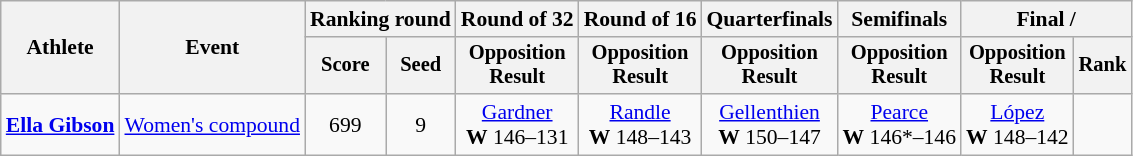<table class=wikitable style="font-size:90%">
<tr>
<th rowspan="2">Athlete</th>
<th rowspan="2">Event</th>
<th colspan="2">Ranking round</th>
<th>Round of 32</th>
<th>Round of 16</th>
<th>Quarterfinals</th>
<th>Semifinals</th>
<th colspan="2">Final / </th>
</tr>
<tr style="font-size:95%">
<th>Score</th>
<th>Seed</th>
<th>Opposition<br>Result</th>
<th>Opposition<br>Result</th>
<th>Opposition<br>Result</th>
<th>Opposition<br>Result</th>
<th>Opposition<br>Result</th>
<th>Rank</th>
</tr>
<tr align=center>
<td align=left><strong><a href='#'>Ella Gibson</a></strong></td>
<td align=left><a href='#'>Women's compound</a></td>
<td>699</td>
<td>9</td>
<td> <a href='#'>Gardner</a><br><strong>W</strong> 146–131</td>
<td> <a href='#'>Randle</a><br><strong>W</strong> 148–143</td>
<td> <a href='#'>Gellenthien</a><br><strong>W</strong> 150–147</td>
<td> <a href='#'>Pearce</a><br><strong>W</strong> 146*–146</td>
<td> <a href='#'>López</a><br><strong>W</strong> 148–142</td>
<td></td>
</tr>
</table>
